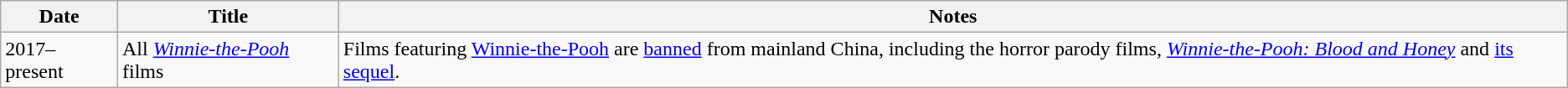<table class="wikitable sortable">
<tr>
<th>Date</th>
<th>Title</th>
<th>Notes</th>
</tr>
<tr>
<td>2017–present</td>
<td>All <em><a href='#'>Winnie-the-Pooh</a></em> films</td>
<td>Films featuring <a href='#'>Winnie-the-Pooh</a> are <a href='#'>banned</a> from mainland China, including the horror parody films, <em><a href='#'>Winnie-the-Pooh: Blood and Honey</a></em> and <a href='#'>its sequel</a>.</td>
</tr>
</table>
